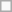<table class=wikitable>
<tr>
<td> </td>
</tr>
</table>
